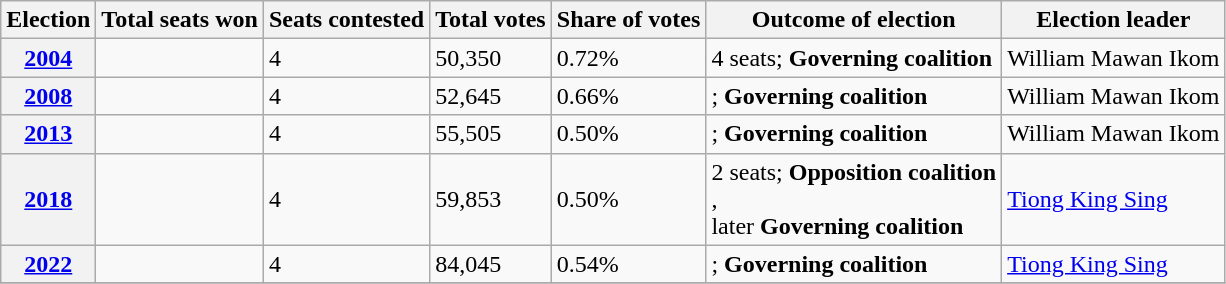<table class="wikitable">
<tr>
<th>Election</th>
<th>Total seats won</th>
<th>Seats contested</th>
<th>Total votes</th>
<th>Share of votes</th>
<th>Outcome of election</th>
<th>Election leader</th>
</tr>
<tr>
<th><a href='#'>2004</a></th>
<td></td>
<td>4</td>
<td>50,350</td>
<td>0.72%</td>
<td>4 seats; <strong>Governing coalition</strong> <br></td>
<td>William Mawan Ikom</td>
</tr>
<tr>
<th><a href='#'>2008</a></th>
<td></td>
<td>4</td>
<td>52,645</td>
<td>0.66%</td>
<td>; <strong>Governing coalition</strong> <br></td>
<td>William Mawan Ikom</td>
</tr>
<tr>
<th><a href='#'>2013</a></th>
<td></td>
<td>4</td>
<td>55,505</td>
<td>0.50%</td>
<td>; <strong>Governing coalition</strong> <br></td>
<td>William Mawan Ikom</td>
</tr>
<tr>
<th><a href='#'>2018</a></th>
<td></td>
<td>4</td>
<td>59,853</td>
<td>0.50%</td>
<td>2 seats; <strong>Opposition coalition</strong> <br>, <br>later <strong>Governing coalition</strong><br></td>
<td><a href='#'>Tiong King Sing</a></td>
</tr>
<tr>
<th><a href='#'>2022</a></th>
<td></td>
<td>4</td>
<td>84,045</td>
<td>0.54%</td>
<td>; <strong>Governing coalition</strong><br></td>
<td><a href='#'>Tiong King Sing</a></td>
</tr>
<tr>
</tr>
</table>
